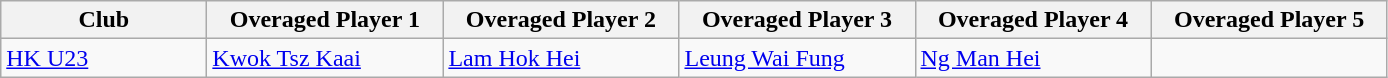<table class="wikitable">
<tr>
<th style="width:130px;">Club</th>
<th style="width:150px;">Overaged Player 1</th>
<th style="width:150px;">Overaged Player 2</th>
<th style="width:150px;">Overaged Player 3</th>
<th style="width:150px;">Overaged Player 4</th>
<th style="width:150px;">Overaged Player 5</th>
</tr>
<tr>
<td><a href='#'>HK U23</a></td>
<td> <a href='#'>Kwok Tsz Kaai</a></td>
<td> <a href='#'>Lam Hok Hei</a></td>
<td> <a href='#'>Leung Wai Fung</a></td>
<td> <a href='#'>Ng Man Hei</a></td>
<td></td>
</tr>
</table>
